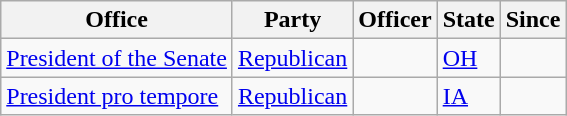<table class="sortable wikitable" style="text-align: left;">
<tr>
<th>Office</th>
<th>Party</th>
<th>Officer</th>
<th>State</th>
<th>Since</th>
</tr>
<tr>
<td><a href='#'>President of the Senate</a></td>
<td><a href='#'>Republican</a></td>
<td></td>
<td><a href='#'>OH</a></td>
<td></td>
</tr>
<tr>
<td><a href='#'>President pro tempore</a></td>
<td><a href='#'>Republican</a></td>
<td></td>
<td><a href='#'>IA</a></td>
<td><br></td>
</tr>
</table>
